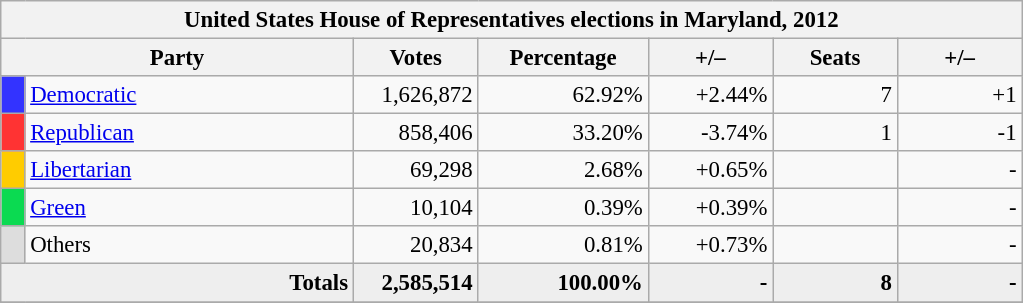<table class="wikitable" style="font-size: 95%;">
<tr>
<th colspan="7">United States House of Representatives elections in Maryland, 2012</th>
</tr>
<tr>
<th colspan=2 style="width: 15em">Party</th>
<th style="width: 5em">Votes</th>
<th style="width: 7em">Percentage</th>
<th style="width: 5em">+/–</th>
<th style="width: 5em">Seats</th>
<th style="width: 5em">+/–</th>
</tr>
<tr>
<th style="background-color:#3333FF; width: 3px"></th>
<td style="width: 130px"><a href='#'>Democratic</a></td>
<td align="right">1,626,872</td>
<td align="right">62.92%</td>
<td align="right">+2.44%</td>
<td align="right">7</td>
<td align="right">+1</td>
</tr>
<tr>
<th style="background-color:#FF3333; width: 3px"></th>
<td style="width: 130px"><a href='#'>Republican</a></td>
<td align="right">858,406</td>
<td align="right">33.20%</td>
<td align="right">-3.74%</td>
<td align="right">1</td>
<td align="right">-1</td>
</tr>
<tr>
<th style="background-color:#FFCC00; width: 3px"></th>
<td style="width: 130px"><a href='#'>Libertarian</a></td>
<td align="right">69,298</td>
<td align="right">2.68%</td>
<td align="right">+0.65%</td>
<td align="right"></td>
<td align="right">-</td>
</tr>
<tr>
<th style="background-color:#0BDA51; width: 3px"></th>
<td style="width: 130px"><a href='#'>Green</a></td>
<td align="right">10,104</td>
<td align="right">0.39%</td>
<td align="right">+0.39%</td>
<td align="right"></td>
<td align="right">-</td>
</tr>
<tr>
<th style="background-color:#DDDDDD; width: 3px"></th>
<td style="width: 130px">Others</td>
<td align="right">20,834</td>
<td align="right">0.81%</td>
<td align="right">+0.73%</td>
<td align="right"></td>
<td align="right">-</td>
</tr>
<tr bgcolor="#EEEEEE">
<td colspan="2" align="right"><strong>Totals</strong></td>
<td align="right"><strong>2,585,514</strong></td>
<td align="right"><strong>100.00%</strong></td>
<td align="right"><strong>-</strong></td>
<td align="right"><strong>8</strong></td>
<td align="right"><strong>-</strong></td>
</tr>
<tr bgcolor="#EEEEEE">
</tr>
</table>
